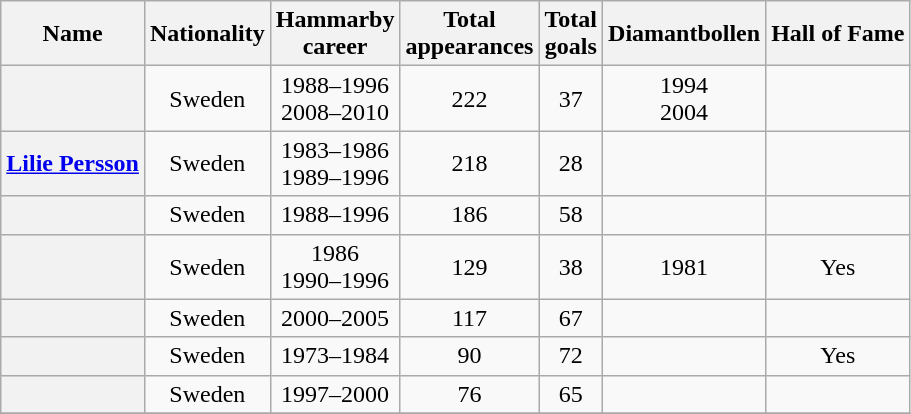<table class="wikitable plainrowheaders sortable" style="text-align:center">
<tr>
<th scope="col">Name</th>
<th scope="col">Nationality</th>
<th scope="col">Hammarby<br>career</th>
<th scope="col">Total<br>appearances</th>
<th scope="col">Total<br>goals</th>
<th scope="col">Diamantbollen</th>
<th scope="col">Hall of Fame</th>
</tr>
<tr>
<th scope="row" align="left"></th>
<td>Sweden</td>
<td>1988–1996<br> 2008–2010</td>
<td>222</td>
<td>37</td>
<td>1994<br>2004</td>
<td></td>
</tr>
<tr>
<th scope="row" align="left"><a href='#'>Lilie Persson</a></th>
<td>Sweden</td>
<td>1983–1986<br> 1989–1996</td>
<td>218</td>
<td>28</td>
<td></td>
<td></td>
</tr>
<tr>
<th scope="row" align="left"></th>
<td>Sweden</td>
<td>1988–1996</td>
<td>186</td>
<td>58</td>
<td></td>
<td></td>
</tr>
<tr>
<th scope="row" align="left"></th>
<td>Sweden</td>
<td>1986<br>1990–1996</td>
<td>129</td>
<td>38</td>
<td>1981</td>
<td>Yes</td>
</tr>
<tr>
<th scope="row" align="left"></th>
<td>Sweden</td>
<td>2000–2005</td>
<td>117</td>
<td>67</td>
<td></td>
<td></td>
</tr>
<tr>
<th scope="row" align="left"></th>
<td>Sweden</td>
<td>1973–1984</td>
<td>90</td>
<td>72</td>
<td></td>
<td>Yes</td>
</tr>
<tr>
<th scope="row" align="left"></th>
<td>Sweden</td>
<td>1997–2000</td>
<td>76</td>
<td>65</td>
<td></td>
<td></td>
</tr>
<tr>
</tr>
</table>
